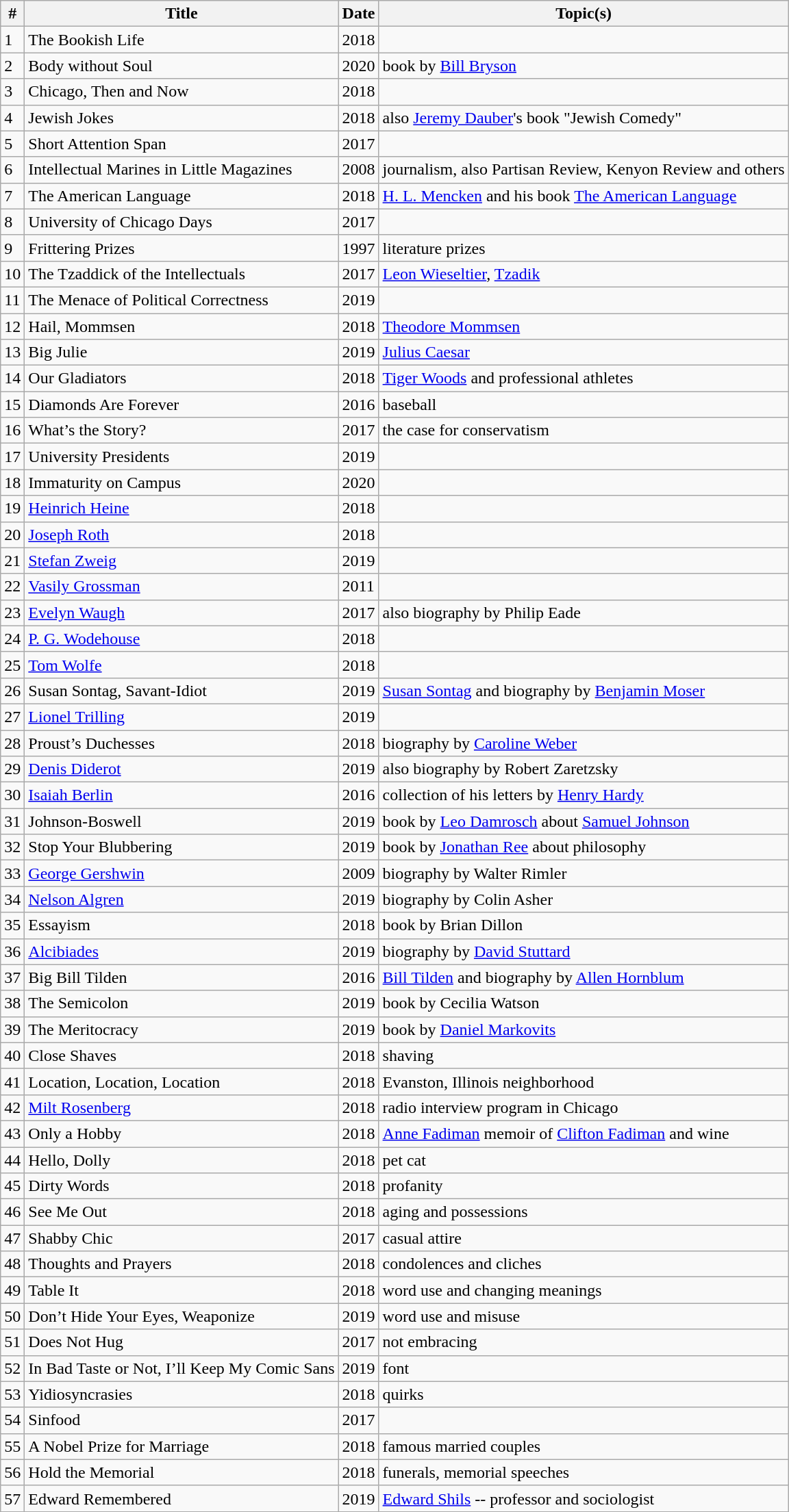<table class="wikitable">
<tr>
<th scope="col">#</th>
<th scope="col">Title</th>
<th scope="col">Date</th>
<th scope="col">Topic(s)</th>
</tr>
<tr>
<td>1</td>
<td>The Bookish Life</td>
<td>2018</td>
<td></td>
</tr>
<tr>
<td>2</td>
<td>Body without Soul</td>
<td>2020</td>
<td>book by <a href='#'>Bill Bryson</a></td>
</tr>
<tr>
<td>3</td>
<td>Chicago, Then and Now</td>
<td>2018</td>
<td></td>
</tr>
<tr>
<td>4</td>
<td>Jewish Jokes</td>
<td>2018</td>
<td>also <a href='#'>Jeremy Dauber</a>'s book "Jewish Comedy"</td>
</tr>
<tr>
<td>5</td>
<td>Short Attention Span</td>
<td>2017</td>
<td></td>
</tr>
<tr>
<td>6</td>
<td>Intellectual Marines in Little Magazines</td>
<td>2008</td>
<td>journalism, also Partisan Review, Kenyon Review and others</td>
</tr>
<tr>
<td>7</td>
<td>The American Language</td>
<td>2018</td>
<td><a href='#'>H. L. Mencken</a> and his book <a href='#'>The American Language</a></td>
</tr>
<tr>
<td>8</td>
<td>University of Chicago Days</td>
<td>2017</td>
<td></td>
</tr>
<tr>
<td>9</td>
<td>Frittering Prizes</td>
<td>1997</td>
<td>literature prizes</td>
</tr>
<tr>
<td>10</td>
<td>The Tzaddick of the Intellectuals</td>
<td>2017</td>
<td><a href='#'>Leon Wieseltier</a>, <a href='#'>Tzadik</a></td>
</tr>
<tr>
<td>11</td>
<td>The Menace of Political Correctness</td>
<td>2019</td>
<td></td>
</tr>
<tr>
<td>12</td>
<td>Hail, Mommsen</td>
<td>2018</td>
<td><a href='#'>Theodore Mommsen</a></td>
</tr>
<tr>
<td>13</td>
<td>Big Julie</td>
<td>2019</td>
<td><a href='#'>Julius Caesar</a></td>
</tr>
<tr>
<td>14</td>
<td>Our Gladiators</td>
<td>2018</td>
<td><a href='#'>Tiger Woods</a> and professional athletes</td>
</tr>
<tr>
<td>15</td>
<td>Diamonds Are Forever</td>
<td>2016</td>
<td>baseball</td>
</tr>
<tr>
<td>16</td>
<td>What’s the Story?</td>
<td>2017</td>
<td>the case for conservatism</td>
</tr>
<tr>
<td>17</td>
<td>University Presidents</td>
<td>2019</td>
<td></td>
</tr>
<tr>
<td>18</td>
<td>Immaturity on Campus</td>
<td>2020</td>
<td></td>
</tr>
<tr>
<td>19</td>
<td><a href='#'>Heinrich Heine</a></td>
<td>2018</td>
<td></td>
</tr>
<tr>
<td>20</td>
<td><a href='#'>Joseph Roth</a></td>
<td>2018</td>
<td></td>
</tr>
<tr>
<td>21</td>
<td><a href='#'>Stefan Zweig</a></td>
<td>2019</td>
<td></td>
</tr>
<tr>
<td>22</td>
<td><a href='#'>Vasily Grossman</a></td>
<td>2011</td>
<td></td>
</tr>
<tr>
<td>23</td>
<td><a href='#'>Evelyn Waugh</a></td>
<td>2017</td>
<td>also biography by Philip Eade</td>
</tr>
<tr>
<td>24</td>
<td><a href='#'>P. G. Wodehouse</a></td>
<td>2018</td>
<td></td>
</tr>
<tr>
<td>25</td>
<td><a href='#'>Tom Wolfe</a></td>
<td>2018</td>
<td></td>
</tr>
<tr>
<td>26</td>
<td>Susan Sontag, Savant-Idiot</td>
<td>2019</td>
<td><a href='#'>Susan Sontag</a> and biography by <a href='#'>Benjamin Moser</a></td>
</tr>
<tr>
<td>27</td>
<td><a href='#'>Lionel Trilling</a></td>
<td>2019</td>
<td></td>
</tr>
<tr>
<td>28</td>
<td>Proust’s Duchesses</td>
<td>2018</td>
<td>biography by <a href='#'>Caroline Weber</a></td>
</tr>
<tr>
<td>29</td>
<td><a href='#'>Denis Diderot</a></td>
<td>2019</td>
<td>also biography by Robert Zaretzsky</td>
</tr>
<tr>
<td>30</td>
<td><a href='#'>Isaiah Berlin</a></td>
<td>2016</td>
<td>collection of his letters by <a href='#'>Henry Hardy</a></td>
</tr>
<tr>
<td>31</td>
<td>Johnson-Boswell</td>
<td>2019</td>
<td>book by <a href='#'>Leo Damrosch</a> about <a href='#'>Samuel Johnson</a></td>
</tr>
<tr>
<td>32</td>
<td>Stop Your Blubbering</td>
<td>2019</td>
<td>book by <a href='#'>Jonathan Ree</a> about philosophy</td>
</tr>
<tr>
<td>33</td>
<td><a href='#'>George Gershwin</a></td>
<td>2009</td>
<td>biography by Walter Rimler</td>
</tr>
<tr>
<td>34</td>
<td><a href='#'>Nelson Algren</a></td>
<td>2019</td>
<td>biography by Colin Asher</td>
</tr>
<tr>
<td>35</td>
<td>Essayism</td>
<td>2018</td>
<td>book by Brian Dillon</td>
</tr>
<tr>
<td>36</td>
<td><a href='#'>Alcibiades</a></td>
<td>2019</td>
<td>biography by <a href='#'>David Stuttard</a></td>
</tr>
<tr>
<td>37</td>
<td>Big Bill Tilden</td>
<td>2016</td>
<td><a href='#'>Bill Tilden</a> and biography by <a href='#'>Allen Hornblum</a></td>
</tr>
<tr>
<td>38</td>
<td>The Semicolon</td>
<td>2019</td>
<td>book by Cecilia Watson</td>
</tr>
<tr>
<td>39</td>
<td>The Meritocracy</td>
<td>2019</td>
<td>book by <a href='#'>Daniel Markovits</a></td>
</tr>
<tr>
<td>40</td>
<td>Close Shaves</td>
<td>2018</td>
<td>shaving</td>
</tr>
<tr>
<td>41</td>
<td>Location, Location, Location</td>
<td>2018</td>
<td>Evanston, Illinois neighborhood</td>
</tr>
<tr>
<td>42</td>
<td><a href='#'>Milt Rosenberg</a></td>
<td>2018</td>
<td>radio interview program in Chicago</td>
</tr>
<tr>
<td>43</td>
<td>Only a Hobby</td>
<td>2018</td>
<td><a href='#'>Anne Fadiman</a> memoir of <a href='#'>Clifton Fadiman</a> and wine</td>
</tr>
<tr>
<td>44</td>
<td>Hello, Dolly</td>
<td>2018</td>
<td>pet cat</td>
</tr>
<tr>
<td>45</td>
<td>Dirty Words</td>
<td>2018</td>
<td>profanity</td>
</tr>
<tr>
<td>46</td>
<td>See Me Out</td>
<td>2018</td>
<td>aging and possessions</td>
</tr>
<tr>
<td>47</td>
<td>Shabby Chic</td>
<td>2017</td>
<td>casual attire</td>
</tr>
<tr>
<td>48</td>
<td>Thoughts and Prayers</td>
<td>2018</td>
<td>condolences and cliches</td>
</tr>
<tr>
<td>49</td>
<td>Table It</td>
<td>2018</td>
<td>word use and changing meanings</td>
</tr>
<tr>
<td>50</td>
<td>Don’t Hide Your Eyes, Weaponize</td>
<td>2019</td>
<td>word use and misuse</td>
</tr>
<tr>
<td>51</td>
<td>Does Not Hug</td>
<td>2017</td>
<td>not embracing</td>
</tr>
<tr>
<td>52</td>
<td>In Bad Taste or Not, I’ll Keep My Comic Sans</td>
<td>2019</td>
<td>font</td>
</tr>
<tr>
<td>53</td>
<td>Yidiosyncrasies</td>
<td>2018</td>
<td>quirks</td>
</tr>
<tr>
<td>54</td>
<td>Sinfood</td>
<td>2017</td>
<td></td>
</tr>
<tr>
<td>55</td>
<td>A Nobel Prize for Marriage</td>
<td>2018</td>
<td>famous married couples</td>
</tr>
<tr>
<td>56</td>
<td>Hold the Memorial</td>
<td>2018</td>
<td>funerals, memorial speeches</td>
</tr>
<tr>
<td>57</td>
<td>Edward Remembered</td>
<td>2019</td>
<td><a href='#'>Edward Shils</a> -- professor and sociologist</td>
</tr>
</table>
